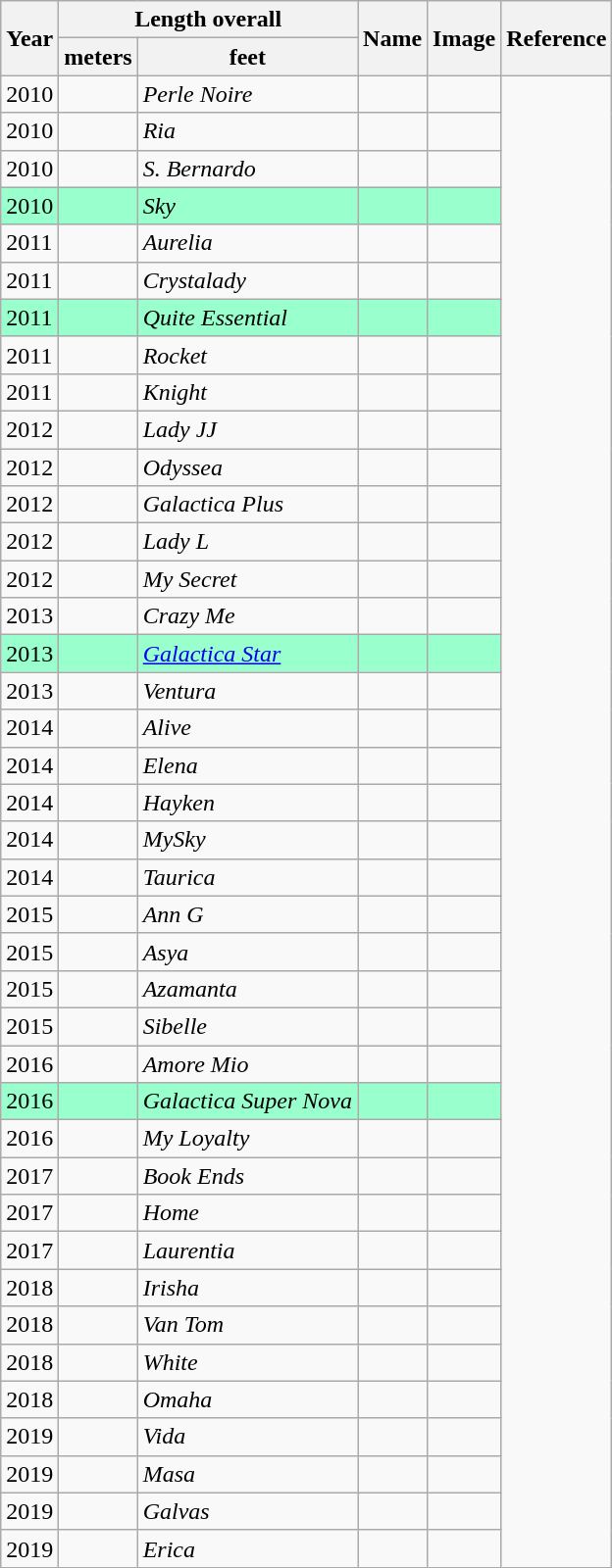<table class="wikitable sortable">
<tr>
<th rowspan=2>Year</th>
<th colspan=2>Length overall</th>
<th rowspan=2>Name</th>
<th rowspan=2>Image</th>
<th rowspan=2>Reference</th>
</tr>
<tr>
<th>meters</th>
<th>feet</th>
</tr>
<tr>
<td>2010</td>
<td></td>
<td><em>Perle Noire</em></td>
<td></td>
<td></td>
</tr>
<tr>
<td>2010</td>
<td></td>
<td><em>Ria</em></td>
<td></td>
<td></td>
</tr>
<tr>
<td>2010</td>
<td></td>
<td><em>S. Bernardo</em></td>
<td></td>
<td></td>
</tr>
<tr style="background:#9fc;">
<td>2010</td>
<td></td>
<td><em>Sky</em></td>
<td></td>
<td></td>
</tr>
<tr>
<td>2011</td>
<td></td>
<td><em>Aurelia</em></td>
<td></td>
<td></td>
</tr>
<tr>
<td>2011</td>
<td></td>
<td><em>Crystalady</em></td>
<td></td>
<td></td>
</tr>
<tr style="background:#9fc;">
<td>2011</td>
<td></td>
<td><em>Quite Essential</em></td>
<td></td>
<td></td>
</tr>
<tr>
<td>2011</td>
<td></td>
<td><em>Rocket</em></td>
<td></td>
<td></td>
</tr>
<tr>
<td>2011</td>
<td></td>
<td><em>Knight</em></td>
<td></td>
<td></td>
</tr>
<tr>
<td>2012</td>
<td></td>
<td><em>Lady JJ</em></td>
<td></td>
<td></td>
</tr>
<tr>
<td>2012</td>
<td></td>
<td><em>Odyssea</em></td>
<td></td>
<td></td>
</tr>
<tr>
<td>2012</td>
<td></td>
<td><em>Galactica Plus</em></td>
<td></td>
<td></td>
</tr>
<tr>
<td>2012</td>
<td></td>
<td><em>Lady L</em></td>
<td></td>
<td></td>
</tr>
<tr>
<td>2012</td>
<td></td>
<td><em>My Secret</em></td>
<td></td>
<td></td>
</tr>
<tr>
<td>2013</td>
<td></td>
<td><em>Crazy Me</em></td>
<td></td>
<td></td>
</tr>
<tr style="background:#9fc;">
<td>2013</td>
<td></td>
<td><em><a href='#'>Galactica Star</a></em></td>
<td></td>
<td></td>
</tr>
<tr>
<td>2013</td>
<td></td>
<td><em>Ventura</em></td>
<td></td>
<td></td>
</tr>
<tr>
<td>2014</td>
<td></td>
<td><em>Alive</em></td>
<td></td>
<td></td>
</tr>
<tr>
<td>2014</td>
<td></td>
<td><em>Elena</em></td>
<td></td>
<td></td>
</tr>
<tr>
<td>2014</td>
<td></td>
<td><em>Hayken</em></td>
<td></td>
<td></td>
</tr>
<tr>
<td>2014</td>
<td></td>
<td><em>MySky</em></td>
<td></td>
<td></td>
</tr>
<tr>
<td>2014</td>
<td></td>
<td><em>Taurica</em></td>
<td></td>
<td></td>
</tr>
<tr>
<td>2015</td>
<td></td>
<td><em>Ann G</em></td>
<td></td>
<td></td>
</tr>
<tr>
<td>2015</td>
<td></td>
<td><em>Asya</em></td>
<td></td>
<td></td>
</tr>
<tr>
<td>2015</td>
<td></td>
<td><em>Azamanta</em></td>
<td></td>
<td></td>
</tr>
<tr>
<td>2015</td>
<td></td>
<td><em>Sibelle</em></td>
<td></td>
<td></td>
</tr>
<tr>
<td>2016</td>
<td></td>
<td><em>Amore Mio</em></td>
<td></td>
<td></td>
</tr>
<tr style="background:#9fc;">
<td>2016</td>
<td></td>
<td><em>Galactica Super Nova</em></td>
<td></td>
<td></td>
</tr>
<tr>
<td>2016</td>
<td></td>
<td><em>My Loyalty</em></td>
<td></td>
<td></td>
</tr>
<tr>
<td>2017</td>
<td></td>
<td><em>Book Ends</em></td>
<td></td>
<td></td>
</tr>
<tr>
<td>2017</td>
<td></td>
<td><em>Home</em></td>
<td></td>
<td></td>
</tr>
<tr>
<td>2017</td>
<td></td>
<td><em>Laurentia</em></td>
<td></td>
<td></td>
</tr>
<tr>
<td>2018</td>
<td></td>
<td><em>Irisha</em></td>
<td></td>
<td></td>
</tr>
<tr>
<td>2018</td>
<td></td>
<td><em>Van Tom</em></td>
<td></td>
<td></td>
</tr>
<tr>
<td>2018</td>
<td></td>
<td><em>White</em></td>
<td></td>
<td></td>
</tr>
<tr>
<td>2018</td>
<td></td>
<td><em>Omaha</em></td>
<td></td>
<td></td>
</tr>
<tr>
<td>2019</td>
<td></td>
<td><em>Vida</em></td>
<td></td>
<td></td>
</tr>
<tr>
<td>2019</td>
<td></td>
<td><em>Masa</em></td>
<td></td>
<td></td>
</tr>
<tr>
<td>2019</td>
<td></td>
<td><em>Galvas</em></td>
<td></td>
<td></td>
</tr>
<tr>
<td>2019</td>
<td></td>
<td><em>Erica</em></td>
<td></td>
<td></td>
</tr>
</table>
